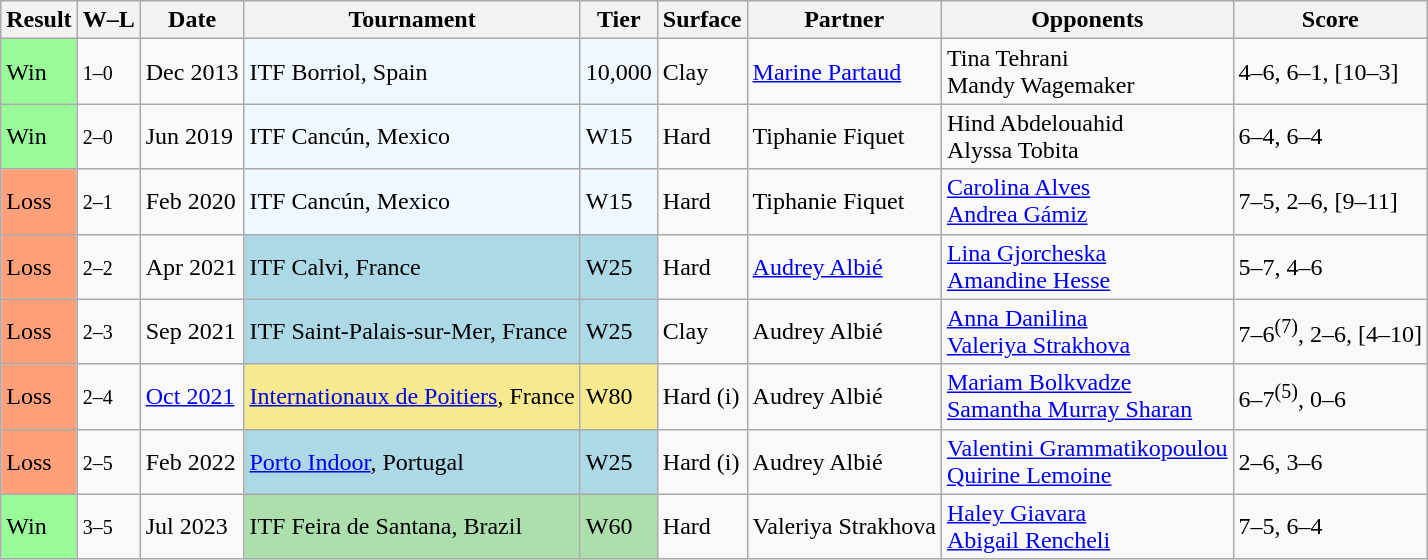<table class="sortable wikitable">
<tr>
<th>Result</th>
<th class="unsortable">W–L</th>
<th>Date</th>
<th>Tournament</th>
<th>Tier</th>
<th>Surface</th>
<th>Partner</th>
<th>Opponents</th>
<th class="unsortable">Score</th>
</tr>
<tr>
<td style="background:#98fb98;">Win</td>
<td><small>1–0</small></td>
<td>Dec 2013</td>
<td style="background:#f0f8ff;">ITF Borriol, Spain</td>
<td style="background:#f0f8ff;">10,000</td>
<td>Clay</td>
<td> <a href='#'>Marine Partaud</a></td>
<td> Tina Tehrani <br>  Mandy Wagemaker</td>
<td>4–6, 6–1, [10–3]</td>
</tr>
<tr>
<td style="background:#98fb98;">Win</td>
<td><small>2–0</small></td>
<td>Jun 2019</td>
<td style="background:#f0f8ff;">ITF Cancún, Mexico</td>
<td style="background:#f0f8ff;">W15</td>
<td>Hard</td>
<td> Tiphanie Fiquet</td>
<td> Hind Abdelouahid <br>  Alyssa Tobita</td>
<td>6–4, 6–4</td>
</tr>
<tr>
<td bgcolor="FFA07A">Loss</td>
<td><small>2–1</small></td>
<td>Feb 2020</td>
<td style="background:#f0f8ff;">ITF Cancún, Mexico</td>
<td style="background:#f0f8ff;">W15</td>
<td>Hard</td>
<td> Tiphanie Fiquet</td>
<td> <a href='#'>Carolina Alves</a> <br>  <a href='#'>Andrea Gámiz</a></td>
<td>7–5, 2–6, [9–11]</td>
</tr>
<tr>
<td bgcolor="FFA07A">Loss</td>
<td><small>2–2</small></td>
<td>Apr 2021</td>
<td style="background:lightblue;">ITF Calvi, France</td>
<td style="background:lightblue;">W25</td>
<td>Hard</td>
<td> <a href='#'>Audrey Albié</a></td>
<td> <a href='#'>Lina Gjorcheska</a> <br>  <a href='#'>Amandine Hesse</a></td>
<td>5–7, 4–6</td>
</tr>
<tr>
<td bgcolor="FFA07A">Loss</td>
<td><small>2–3</small></td>
<td>Sep 2021</td>
<td style="background:lightblue;">ITF Saint-Palais-sur-Mer, France</td>
<td style="background:lightblue;">W25</td>
<td>Clay</td>
<td> Audrey Albié</td>
<td> <a href='#'>Anna Danilina</a> <br>  <a href='#'>Valeriya Strakhova</a></td>
<td>7–6<sup>(7)</sup>, 2–6, [4–10]</td>
</tr>
<tr>
<td bgcolor="FFA07A">Loss</td>
<td><small>2–4</small></td>
<td><a href='#'>Oct 2021</a></td>
<td style="background:#f7e98e;"><a href='#'>Internationaux de Poitiers</a>, France</td>
<td style="background:#f7e98e;">W80</td>
<td>Hard (i)</td>
<td> Audrey Albié</td>
<td> <a href='#'>Mariam Bolkvadze</a> <br>  <a href='#'>Samantha Murray Sharan</a></td>
<td>6–7<sup>(5)</sup>, 0–6</td>
</tr>
<tr>
<td bgcolor="FFA07A">Loss</td>
<td><small>2–5</small></td>
<td>Feb 2022</td>
<td style="background:lightblue;"><a href='#'>Porto Indoor</a>, Portugal</td>
<td style="background:lightblue;">W25</td>
<td>Hard (i)</td>
<td> Audrey Albié</td>
<td> <a href='#'>Valentini Grammatikopoulou</a> <br>  <a href='#'>Quirine Lemoine</a></td>
<td>2–6, 3–6</td>
</tr>
<tr>
<td style="background:#98FB98;">Win</td>
<td><small>3–5</small></td>
<td>Jul 2023</td>
<td style="background:#addfad">ITF Feira de Santana, Brazil</td>
<td style="background:#addfad">W60</td>
<td>Hard</td>
<td> Valeriya Strakhova</td>
<td> <a href='#'>Haley Giavara</a> <br>  <a href='#'>Abigail Rencheli</a></td>
<td>7–5, 6–4</td>
</tr>
</table>
